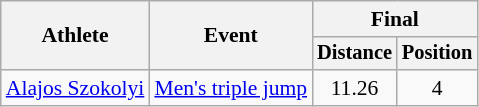<table class=wikitable style=font-size:90%;text-align:center>
<tr>
<th rowspan=2>Athlete</th>
<th rowspan=2>Event</th>
<th colspan=2>Final</th>
</tr>
<tr style=font-size:95%>
<th>Distance</th>
<th>Position</th>
</tr>
<tr>
<td align=left><a href='#'>Alajos Szokolyi</a></td>
<td align=left><a href='#'>Men's triple jump</a></td>
<td>11.26</td>
<td>4</td>
</tr>
</table>
